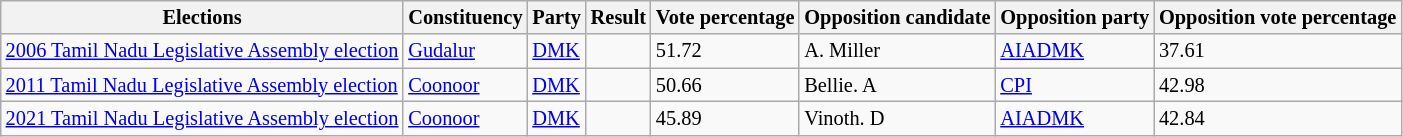<table class="sortable wikitable"style="font-size: 85%">
<tr>
<th>Elections</th>
<th>Constituency</th>
<th>Party</th>
<th>Result</th>
<th>Vote percentage</th>
<th>Opposition candidate</th>
<th>Opposition party</th>
<th>Opposition vote percentage</th>
</tr>
<tr>
<td><a href='#'>2006 Tamil Nadu Legislative Assembly election</a></td>
<td><a href='#'>Gudalur</a></td>
<td><a href='#'>DMK</a></td>
<td></td>
<td>51.72</td>
<td>A. Miller</td>
<td><a href='#'>AIADMK</a></td>
<td>37.61</td>
</tr>
<tr>
<td><a href='#'>2011 Tamil Nadu Legislative Assembly election</a></td>
<td><a href='#'>Coonoor</a></td>
<td><a href='#'>DMK</a></td>
<td></td>
<td>50.66</td>
<td>Bellie. A</td>
<td><a href='#'>CPI</a></td>
<td>42.98</td>
</tr>
<tr>
<td><a href='#'>2021 Tamil Nadu Legislative Assembly election</a></td>
<td><a href='#'>Coonoor</a></td>
<td><a href='#'>DMK</a></td>
<td></td>
<td>45.89</td>
<td>Vinoth. D</td>
<td><a href='#'>AIADMK</a></td>
<td>42.84</td>
</tr>
</table>
